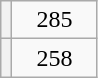<table class="wikitable">
<tr>
<th></th>
<td style="padding-left: 1em; padding-right: 1em">285</td>
</tr>
<tr>
<th></th>
<td style="padding-left: 1em; padding-right: 1em">258</td>
</tr>
</table>
